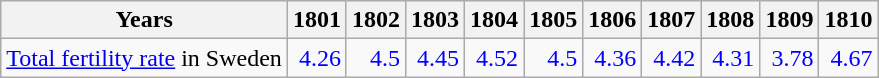<table class="wikitable " style="text-align:right">
<tr>
<th>Years</th>
<th>1801</th>
<th>1802</th>
<th>1803</th>
<th>1804</th>
<th>1805</th>
<th>1806</th>
<th>1807</th>
<th>1808</th>
<th>1809</th>
<th>1810</th>
</tr>
<tr>
<td style="text-align:left;"><a href='#'>Total fertility rate</a> in Sweden</td>
<td style="text-align:right; color:blue;">4.26</td>
<td style="text-align:right; color:blue;">4.5</td>
<td style="text-align:right; color:blue;">4.45</td>
<td style="text-align:right; color:blue;">4.52</td>
<td style="text-align:right; color:blue;">4.5</td>
<td style="text-align:right; color:blue;">4.36</td>
<td style="text-align:right; color:blue;">4.42</td>
<td style="text-align:right; color:blue;">4.31</td>
<td style="text-align:right; color:blue;">3.78</td>
<td style="text-align:right; color:blue;">4.67</td>
</tr>
</table>
